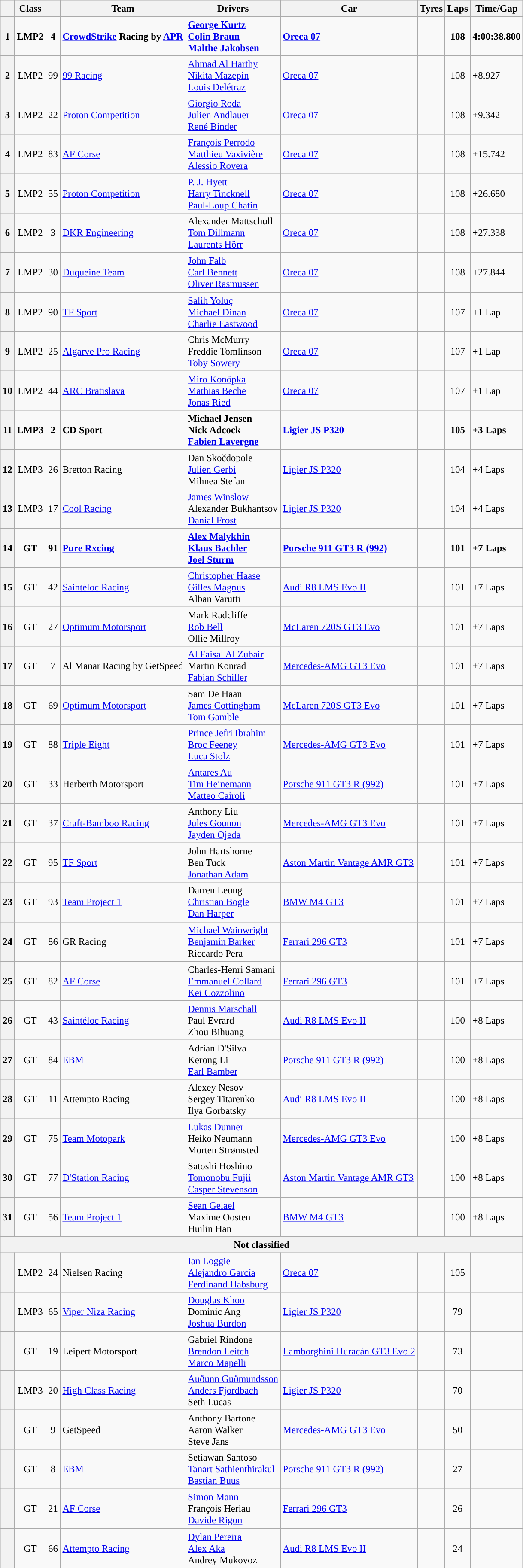<table class="wikitable" style="font-size:95%;">
<tr>
<th></th>
<th>Class</th>
<th></th>
<th>Team</th>
<th>Drivers</th>
<th>Car</th>
<th>Tyres</th>
<th>Laps</th>
<th>Time/Gap</th>
</tr>
<tr style="font-weight: bold;">
<th>1</th>
<td align="center">LMP2</td>
<td align="center">4</td>
<td> <a href='#'>CrowdStrike</a> Racing by <a href='#'>APR</a></td>
<td> <a href='#'>George Kurtz</a><br> <a href='#'>Colin Braun</a><br> <a href='#'>Malthe Jakobsen</a></td>
<td><a href='#'>Oreca 07</a></td>
<td align="center"></td>
<td align="center">108</td>
<td align="center">4:00:38.800</td>
</tr>
<tr>
<th>2</th>
<td align="center">LMP2</td>
<td align="center">99</td>
<td> <a href='#'>99 Racing</a></td>
<td> <a href='#'>Ahmad Al Harthy</a><br> <a href='#'>Nikita Mazepin</a><br> <a href='#'>Louis Delétraz</a></td>
<td><a href='#'>Oreca 07</a></td>
<td align="center"></td>
<td align="center">108</td>
<td>+8.927</td>
</tr>
<tr>
<th>3</th>
<td align="center">LMP2</td>
<td align="center">22</td>
<td> <a href='#'>Proton Competition</a></td>
<td> <a href='#'>Giorgio Roda</a><br> <a href='#'>Julien Andlauer</a><br> <a href='#'>René Binder</a></td>
<td><a href='#'>Oreca 07</a></td>
<td align="center"></td>
<td align="center">108</td>
<td>+9.342</td>
</tr>
<tr>
<th>4</th>
<td align="center">LMP2</td>
<td align="center">83</td>
<td> <a href='#'>AF Corse</a></td>
<td> <a href='#'>François Perrodo</a><br> <a href='#'>Matthieu Vaxivière</a><br> <a href='#'>Alessio Rovera</a></td>
<td><a href='#'>Oreca 07</a></td>
<td align="center"></td>
<td align="center">108</td>
<td>+15.742</td>
</tr>
<tr>
<th>5</th>
<td align="center">LMP2</td>
<td align="center">55</td>
<td> <a href='#'>Proton Competition</a></td>
<td> <a href='#'>P. J. Hyett</a><br> <a href='#'>Harry Tincknell</a><br> <a href='#'>Paul-Loup Chatin</a></td>
<td><a href='#'>Oreca 07</a></td>
<td align="center"></td>
<td align="center">108</td>
<td>+26.680</td>
</tr>
<tr>
<th>6</th>
<td align="center">LMP2</td>
<td align="center">3</td>
<td> <a href='#'>DKR Engineering</a></td>
<td> Alexander Mattschull<br> <a href='#'>Tom Dillmann</a><br> <a href='#'>Laurents Hörr</a></td>
<td><a href='#'>Oreca 07</a></td>
<td align="center"></td>
<td align="center">108</td>
<td>+27.338</td>
</tr>
<tr>
<th>7</th>
<td align="center">LMP2</td>
<td align="center">30</td>
<td> <a href='#'>Duqueine Team</a></td>
<td> <a href='#'>John Falb</a><br> <a href='#'>Carl Bennett</a><br> <a href='#'>Oliver Rasmussen</a></td>
<td><a href='#'>Oreca 07</a></td>
<td align="center"></td>
<td align="center">108</td>
<td>+27.844</td>
</tr>
<tr>
<th>8</th>
<td align="center">LMP2</td>
<td align="center">90</td>
<td> <a href='#'>TF Sport</a></td>
<td> <a href='#'>Salih Yoluç</a><br> <a href='#'>Michael Dinan</a><br> <a href='#'>Charlie Eastwood</a></td>
<td><a href='#'>Oreca 07</a></td>
<td align="center"></td>
<td align="center">107</td>
<td>+1 Lap</td>
</tr>
<tr>
<th>9</th>
<td align="center">LMP2</td>
<td align="center">25</td>
<td> <a href='#'>Algarve Pro Racing</a></td>
<td> Chris McMurry<br> Freddie Tomlinson<br> <a href='#'>Toby Sowery</a></td>
<td><a href='#'>Oreca 07</a></td>
<td align="center"></td>
<td align="center">107</td>
<td>+1 Lap</td>
</tr>
<tr>
<th>10</th>
<td align="center">LMP2</td>
<td align="center">44</td>
<td> <a href='#'>ARC Bratislava</a></td>
<td> <a href='#'>Miro Konôpka</a><br> <a href='#'>Mathias Beche</a><br> <a href='#'>Jonas Ried</a></td>
<td><a href='#'>Oreca 07</a></td>
<td align="center"></td>
<td align="center">107</td>
<td>+1 Lap</td>
</tr>
<tr style="font-weight: bold;">
<th>11</th>
<td align="center">LMP3</td>
<td align="center">2</td>
<td> CD Sport</td>
<td> Michael Jensen<br> Nick Adcock<br> <a href='#'>Fabien Lavergne</a></td>
<td><a href='#'>Ligier JS P320</a></td>
<td align="center"></td>
<td align="center">105</td>
<td>+3 Laps</td>
</tr>
<tr>
<th>12</th>
<td align="center">LMP3</td>
<td align="center">26</td>
<td> Bretton Racing</td>
<td> Dan Skočdopole<br> <a href='#'>Julien Gerbi</a><br> Mihnea Stefan</td>
<td><a href='#'>Ligier JS P320</a></td>
<td align="center"></td>
<td align="center">104</td>
<td>+4 Laps</td>
</tr>
<tr>
<th>13</th>
<td align="center">LMP3</td>
<td align="center">17</td>
<td> <a href='#'>Cool Racing</a></td>
<td> <a href='#'>James Winslow</a><br> Alexander Bukhantsov<br> <a href='#'>Danial Frost</a></td>
<td><a href='#'>Ligier JS P320</a></td>
<td align="center"></td>
<td align="center">104</td>
<td>+4 Laps</td>
</tr>
<tr style="font-weight: bold;">
<th>14</th>
<td align="center">GT</td>
<td align="center">91</td>
<td> <a href='#'>Pure Rxcing</a></td>
<td> <a href='#'>Alex Malykhin</a><br> <a href='#'>Klaus Bachler</a><br> <a href='#'>Joel Sturm</a></td>
<td><a href='#'>Porsche 911 GT3 R (992)</a></td>
<td align="center"></td>
<td align="center">101</td>
<td>+7 Laps</td>
</tr>
<tr>
<th>15</th>
<td align="center">GT</td>
<td align="center">42</td>
<td> <a href='#'>Saintéloc Racing</a></td>
<td> <a href='#'>Christopher Haase</a><br> <a href='#'>Gilles Magnus</a><br> Alban Varutti</td>
<td><a href='#'>Audi R8 LMS Evo II</a></td>
<td align="center"></td>
<td align="center">101</td>
<td>+7 Laps</td>
</tr>
<tr>
<th>16</th>
<td align="center">GT</td>
<td align="center">27</td>
<td> <a href='#'>Optimum Motorsport</a></td>
<td> Mark Radcliffe<br> <a href='#'>Rob Bell</a><br> Ollie Millroy</td>
<td><a href='#'>McLaren 720S GT3 Evo</a></td>
<td align="center"></td>
<td align="center">101</td>
<td>+7 Laps</td>
</tr>
<tr>
<th>17</th>
<td align="center">GT</td>
<td align="center">7</td>
<td> Al Manar Racing by GetSpeed</td>
<td> <a href='#'>Al Faisal Al Zubair</a><br> Martin Konrad<br> <a href='#'>Fabian Schiller</a></td>
<td><a href='#'>Mercedes-AMG GT3 Evo</a></td>
<td align="center"></td>
<td align="center">101</td>
<td>+7 Laps</td>
</tr>
<tr>
<th>18</th>
<td align="center">GT</td>
<td align="center">69</td>
<td> <a href='#'>Optimum Motorsport</a></td>
<td> Sam De Haan<br> <a href='#'>James Cottingham</a><br> <a href='#'>Tom Gamble</a></td>
<td><a href='#'>McLaren 720S GT3 Evo</a></td>
<td align="center"></td>
<td align="center">101</td>
<td>+7 Laps</td>
</tr>
<tr>
<th>19</th>
<td align="center">GT</td>
<td align="center">88</td>
<td> <a href='#'>Triple Eight</a></td>
<td> <a href='#'>Prince Jefri Ibrahim</a><br> <a href='#'>Broc Feeney</a><br> <a href='#'>Luca Stolz</a></td>
<td><a href='#'>Mercedes-AMG GT3 Evo</a></td>
<td align="center"></td>
<td align="center">101</td>
<td>+7 Laps</td>
</tr>
<tr>
<th>20</th>
<td align="center">GT</td>
<td align="center">33</td>
<td> Herberth Motorsport</td>
<td> <a href='#'>Antares Au</a><br> <a href='#'>Tim Heinemann</a><br> <a href='#'>Matteo Cairoli</a></td>
<td><a href='#'>Porsche 911 GT3 R (992)</a></td>
<td align="center"></td>
<td align="center">101</td>
<td>+7 Laps</td>
</tr>
<tr>
<th>21</th>
<td align="center">GT</td>
<td align="center">37</td>
<td> <a href='#'>Craft-Bamboo Racing</a></td>
<td> Anthony Liu<br> <a href='#'>Jules Gounon</a><br> <a href='#'>Jayden Ojeda</a></td>
<td><a href='#'>Mercedes-AMG GT3 Evo</a></td>
<td align="center"></td>
<td align="center">101</td>
<td>+7 Laps</td>
</tr>
<tr>
<th>22</th>
<td align="center">GT</td>
<td align="center">95</td>
<td> <a href='#'>TF Sport</a></td>
<td> John Hartshorne<br> Ben Tuck<br> <a href='#'>Jonathan Adam</a></td>
<td><a href='#'>Aston Martin Vantage AMR GT3</a></td>
<td align="center"></td>
<td align="center">101</td>
<td>+7 Laps</td>
</tr>
<tr>
<th>23</th>
<td align="center">GT</td>
<td align="center">93</td>
<td> <a href='#'>Team Project 1</a></td>
<td> Darren Leung<br> <a href='#'>Christian Bogle</a><br> <a href='#'>Dan Harper</a></td>
<td><a href='#'>BMW M4 GT3</a></td>
<td align="center"></td>
<td align="center">101</td>
<td>+7 Laps</td>
</tr>
<tr>
<th>24</th>
<td align="center">GT</td>
<td align="center">86</td>
<td> GR Racing</td>
<td> <a href='#'>Michael Wainwright</a><br> <a href='#'>Benjamin Barker</a><br> Riccardo Pera</td>
<td><a href='#'>Ferrari 296 GT3</a></td>
<td align="center"></td>
<td align="center">101</td>
<td>+7 Laps</td>
</tr>
<tr>
<th>25</th>
<td align="center">GT</td>
<td align="center">82</td>
<td> <a href='#'>AF Corse</a></td>
<td> Charles-Henri Samani<br> <a href='#'>Emmanuel Collard</a><br> <a href='#'>Kei Cozzolino</a></td>
<td><a href='#'>Ferrari 296 GT3</a></td>
<td align="center"></td>
<td align="center">101</td>
<td>+7 Laps</td>
</tr>
<tr>
<th>26</th>
<td align="center">GT</td>
<td align="center">43</td>
<td> <a href='#'>Saintéloc Racing</a></td>
<td> <a href='#'>Dennis Marschall</a><br> Paul Evrard<br> Zhou Bihuang</td>
<td><a href='#'>Audi R8 LMS Evo II</a></td>
<td align="center"></td>
<td align="center">100</td>
<td>+8 Laps</td>
</tr>
<tr>
<th>27</th>
<td align="center">GT</td>
<td align="center">84</td>
<td> <a href='#'>EBM</a></td>
<td> Adrian D'Silva<br> Kerong Li<br> <a href='#'>Earl Bamber</a></td>
<td><a href='#'>Porsche 911 GT3 R (992)</a></td>
<td align="center"></td>
<td align="center">100</td>
<td>+8 Laps</td>
</tr>
<tr>
<th>28</th>
<td align="center">GT</td>
<td align="center">11</td>
<td> Attempto Racing</td>
<td> Alexey Nesov<br> Sergey Titarenko<br> Ilya Gorbatsky</td>
<td><a href='#'>Audi R8 LMS Evo II</a></td>
<td align="center"></td>
<td align="center">100</td>
<td>+8 Laps</td>
</tr>
<tr>
<th>29</th>
<td align="center">GT</td>
<td align="center">75</td>
<td> <a href='#'>Team Motopark</a></td>
<td> <a href='#'>Lukas Dunner</a><br> Heiko Neumann<br> Morten Strømsted</td>
<td><a href='#'>Mercedes-AMG GT3 Evo</a></td>
<td align="center"></td>
<td align="center">100</td>
<td>+8 Laps</td>
</tr>
<tr>
<th>30</th>
<td align="center">GT</td>
<td align="center">77</td>
<td> <a href='#'>D'Station Racing</a></td>
<td> Satoshi Hoshino<br> <a href='#'>Tomonobu Fujii</a><br> <a href='#'>Casper Stevenson</a></td>
<td><a href='#'>Aston Martin Vantage AMR GT3</a></td>
<td align="center"></td>
<td align="center">100</td>
<td>+8 Laps</td>
</tr>
<tr>
<th>31</th>
<td align="center">GT</td>
<td align="center">56</td>
<td> <a href='#'>Team Project 1</a></td>
<td> <a href='#'>Sean Gelael</a><br> Maxime Oosten<br> Huilin Han</td>
<td><a href='#'>BMW M4 GT3</a></td>
<td align="center"></td>
<td align="center">100</td>
<td>+8 Laps</td>
</tr>
<tr>
<th colspan="9">Not classified</th>
</tr>
<tr>
<th></th>
<td align="center">LMP2</td>
<td align="center">24</td>
<td> Nielsen Racing</td>
<td> <a href='#'>Ian Loggie</a><br> <a href='#'>Alejandro García</a><br> <a href='#'>Ferdinand Habsburg</a></td>
<td><a href='#'>Oreca 07</a></td>
<td align="center"></td>
<td align="center">105</td>
<td></td>
</tr>
<tr>
<th></th>
<td align="center">LMP3</td>
<td align="center">65</td>
<td> <a href='#'>Viper Niza Racing</a></td>
<td> <a href='#'>Douglas Khoo</a><br> Dominic Ang<br> <a href='#'>Joshua Burdon</a></td>
<td><a href='#'>Ligier JS P320</a></td>
<td align="center"></td>
<td align="center">79</td>
<td></td>
</tr>
<tr>
<th></th>
<td align="center">GT</td>
<td align="center">19</td>
<td> Leipert Motorsport</td>
<td> Gabriel Rindone<br> <a href='#'>Brendon Leitch</a><br> <a href='#'>Marco Mapelli</a></td>
<td><a href='#'>Lamborghini Huracán GT3 Evo 2</a></td>
<td align="center"></td>
<td align="center">73</td>
<td></td>
</tr>
<tr>
<th></th>
<td align="center">LMP3</td>
<td align="center">20</td>
<td> <a href='#'>High Class Racing</a></td>
<td> <a href='#'>Auðunn Guðmundsson</a><br> <a href='#'>Anders Fjordbach</a><br> Seth Lucas</td>
<td><a href='#'>Ligier JS P320</a></td>
<td align="center"></td>
<td align="center">70</td>
<td></td>
</tr>
<tr>
<th></th>
<td align="center">GT</td>
<td align="center">9</td>
<td> GetSpeed</td>
<td> Anthony Bartone<br> Aaron Walker<br> Steve Jans</td>
<td><a href='#'>Mercedes-AMG GT3 Evo</a></td>
<td align="center"></td>
<td align="center">50</td>
<td></td>
</tr>
<tr>
<th></th>
<td align="center">GT</td>
<td align="center">8</td>
<td> <a href='#'>EBM</a></td>
<td> Setiawan Santoso<br> <a href='#'>Tanart Sathienthirakul</a><br> <a href='#'>Bastian Buus</a></td>
<td><a href='#'>Porsche 911 GT3 R (992)</a></td>
<td align="center"></td>
<td align="center">27</td>
<td></td>
</tr>
<tr>
<th></th>
<td align="center">GT</td>
<td align="center">21</td>
<td> <a href='#'>AF Corse</a></td>
<td> <a href='#'>Simon Mann</a><br> François Heriau<br> <a href='#'>Davide Rigon</a></td>
<td><a href='#'>Ferrari 296 GT3</a></td>
<td align="center"></td>
<td align="center">26</td>
<td></td>
</tr>
<tr>
<th></th>
<td align="center">GT</td>
<td align="center">66</td>
<td> <a href='#'>Attempto Racing</a></td>
<td> <a href='#'>Dylan Pereira</a><br> <a href='#'>Alex Aka</a><br> Andrey Mukovoz</td>
<td><a href='#'>Audi R8 LMS Evo II</a></td>
<td align="center"></td>
<td align="center">24</td>
<td></td>
</tr>
</table>
